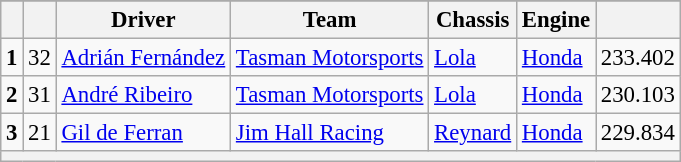<table class="wikitable" style="font-size:95%;">
<tr>
</tr>
<tr>
<th></th>
<th></th>
<th>Driver</th>
<th>Team</th>
<th>Chassis</th>
<th>Engine</th>
<th></th>
</tr>
<tr>
<td style="text-align:center;"><strong>1</strong></td>
<td style="text-align:center;">32</td>
<td> <a href='#'>Adrián Fernández</a></td>
<td><a href='#'>Tasman Motorsports</a></td>
<td><a href='#'>Lola</a></td>
<td><a href='#'>Honda</a></td>
<td>233.402</td>
</tr>
<tr>
<td style="text-align:center;"><strong>2</strong></td>
<td style="text-align:center;">31</td>
<td> <a href='#'>André Ribeiro</a></td>
<td><a href='#'>Tasman Motorsports</a></td>
<td><a href='#'>Lola</a></td>
<td><a href='#'>Honda</a></td>
<td>230.103</td>
</tr>
<tr>
<td style="text-align:center;"><strong>3</strong></td>
<td style="text-align:center;">21</td>
<td> <a href='#'>Gil de Ferran</a></td>
<td><a href='#'>Jim Hall Racing</a></td>
<td><a href='#'>Reynard</a></td>
<td><a href='#'>Honda</a></td>
<td>229.834</td>
</tr>
<tr>
<th colspan=7></th>
</tr>
</table>
